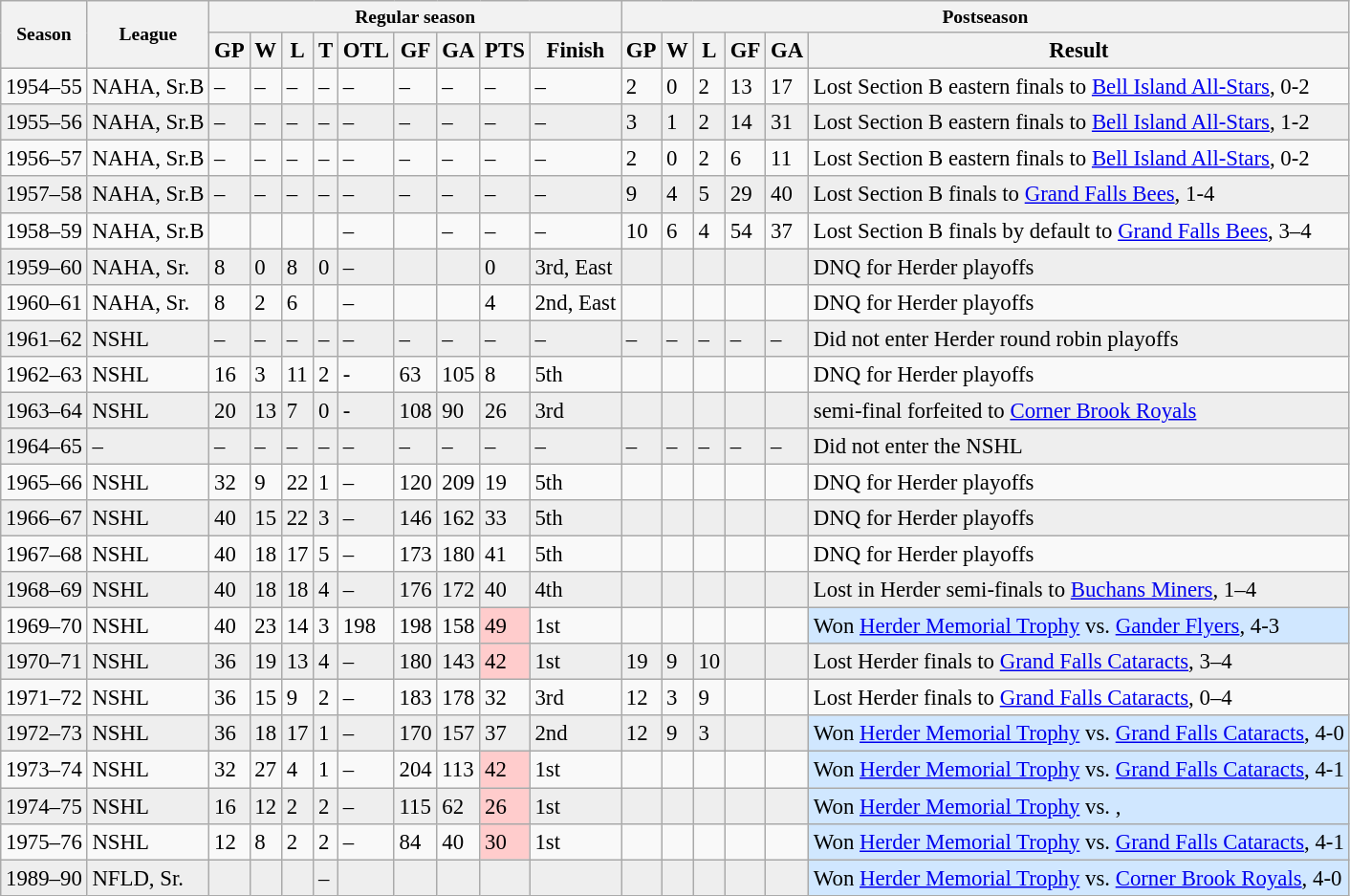<table class="wikitable plainrowheaders"  style="text-align: background:#dddddd; center; font-size: 95%">
<tr align="center" style="font-size: small; font-weight:bold; padding:5px;">
<th rowspan="2" scope="col">Season</th>
<th rowspan="2" scope="col">League</th>
<th colspan="9">Regular season</th>
<th colspan="9">Postseason</th>
</tr>
<tr style="text-align: center">
<th scope="col">GP</th>
<th scope="col">W</th>
<th scope="col">L</th>
<th scope="col">T</th>
<th scope="col">OTL</th>
<th scope="col">GF</th>
<th scope="col">GA</th>
<th scope="col">PTS</th>
<th scope="col">Finish</th>
<th scope="col">GP</th>
<th scope="col">W</th>
<th scope="col">L</th>
<th scope="col">GF</th>
<th scope="col">GA</th>
<th scope="col">Result</th>
</tr>
<tr>
<td>1954–55</td>
<td>NAHA, Sr.B</td>
<td>–</td>
<td>–</td>
<td>–</td>
<td>–</td>
<td>–</td>
<td>–</td>
<td>–</td>
<td>–</td>
<td>–</td>
<td>2</td>
<td>0</td>
<td>2</td>
<td>13</td>
<td>17</td>
<td>Lost Section B eastern finals to <a href='#'>Bell Island All-Stars</a>, 0-2</td>
</tr>
<tr style="background:#eee;">
<td>1955–56</td>
<td>NAHA, Sr.B</td>
<td>–</td>
<td>–</td>
<td>–</td>
<td>–</td>
<td>–</td>
<td>–</td>
<td>–</td>
<td>–</td>
<td>–</td>
<td>3</td>
<td>1</td>
<td>2</td>
<td>14</td>
<td>31</td>
<td>Lost Section B eastern finals to <a href='#'>Bell Island All-Stars</a>, 1-2</td>
</tr>
<tr>
<td>1956–57</td>
<td>NAHA, Sr.B</td>
<td>–</td>
<td>–</td>
<td>–</td>
<td>–</td>
<td>–</td>
<td>–</td>
<td>–</td>
<td>–</td>
<td>–</td>
<td>2</td>
<td>0</td>
<td>2</td>
<td>6</td>
<td>11</td>
<td>Lost Section B eastern finals to <a href='#'>Bell Island All-Stars</a>, 0-2</td>
</tr>
<tr style="background:#eee;">
<td>1957–58</td>
<td>NAHA, Sr.B</td>
<td>–</td>
<td>–</td>
<td>–</td>
<td>–</td>
<td>–</td>
<td>–</td>
<td>–</td>
<td>–</td>
<td>–</td>
<td>9</td>
<td>4</td>
<td>5</td>
<td>29</td>
<td>40</td>
<td>Lost Section B finals to <a href='#'>Grand Falls Bees</a>, 1-4</td>
</tr>
<tr>
<td>1958–59</td>
<td>NAHA, Sr.B</td>
<td></td>
<td></td>
<td></td>
<td></td>
<td>–</td>
<td></td>
<td>–</td>
<td>–</td>
<td>–</td>
<td>10</td>
<td>6</td>
<td>4</td>
<td>54</td>
<td>37</td>
<td>Lost Section B finals by default to <a href='#'>Grand Falls Bees</a>, 3–4</td>
</tr>
<tr style="background:#eee;">
<td>1959–60</td>
<td>NAHA, Sr.</td>
<td>8</td>
<td>0</td>
<td>8</td>
<td>0</td>
<td>–</td>
<td></td>
<td></td>
<td>0</td>
<td>3rd, East</td>
<td></td>
<td></td>
<td></td>
<td></td>
<td></td>
<td>DNQ for Herder playoffs</td>
</tr>
<tr>
<td>1960–61</td>
<td>NAHA, Sr.</td>
<td>8</td>
<td>2</td>
<td>6</td>
<td></td>
<td>–</td>
<td></td>
<td></td>
<td>4</td>
<td>2nd, East</td>
<td></td>
<td></td>
<td></td>
<td></td>
<td></td>
<td>DNQ for Herder playoffs</td>
</tr>
<tr style="background:#eee;">
<td>1961–62</td>
<td>NSHL</td>
<td>–</td>
<td>–</td>
<td>–</td>
<td>–</td>
<td>–</td>
<td>–</td>
<td>–</td>
<td>–</td>
<td>–</td>
<td>–</td>
<td>–</td>
<td>–</td>
<td>–</td>
<td>–</td>
<td>Did not enter Herder round robin playoffs</td>
</tr>
<tr>
<td>1962–63</td>
<td>NSHL</td>
<td>16</td>
<td>3</td>
<td>11</td>
<td>2</td>
<td>-</td>
<td>63</td>
<td>105</td>
<td>8</td>
<td>5th</td>
<td></td>
<td></td>
<td></td>
<td></td>
<td></td>
<td>DNQ for Herder playoffs</td>
</tr>
<tr style="background:#eee;">
<td>1963–64</td>
<td>NSHL</td>
<td>20</td>
<td>13</td>
<td>7</td>
<td>0</td>
<td>-</td>
<td>108</td>
<td>90</td>
<td>26</td>
<td>3rd</td>
<td></td>
<td></td>
<td></td>
<td></td>
<td></td>
<td>semi-final forfeited to <a href='#'>Corner Brook Royals</a></td>
</tr>
<tr style="background:#eee;">
<td>1964–65</td>
<td>–</td>
<td>–</td>
<td>–</td>
<td>–</td>
<td>–</td>
<td>–</td>
<td>–</td>
<td>–</td>
<td>–</td>
<td>–</td>
<td>–</td>
<td>–</td>
<td>–</td>
<td>–</td>
<td>–</td>
<td>Did not enter the NSHL</td>
</tr>
<tr>
<td>1965–66</td>
<td>NSHL</td>
<td>32</td>
<td>9</td>
<td>22</td>
<td>1</td>
<td>–</td>
<td>120</td>
<td>209</td>
<td>19</td>
<td>5th</td>
<td></td>
<td></td>
<td></td>
<td></td>
<td></td>
<td>DNQ for Herder playoffs</td>
</tr>
<tr style="background:#eee;">
<td>1966–67</td>
<td>NSHL</td>
<td>40</td>
<td>15</td>
<td>22</td>
<td>3</td>
<td>–</td>
<td>146</td>
<td>162</td>
<td>33</td>
<td>5th</td>
<td></td>
<td></td>
<td></td>
<td></td>
<td></td>
<td>DNQ for Herder playoffs</td>
</tr>
<tr>
<td>1967–68</td>
<td>NSHL</td>
<td>40</td>
<td>18</td>
<td>17</td>
<td>5</td>
<td>–</td>
<td>173</td>
<td>180</td>
<td>41</td>
<td>5th</td>
<td></td>
<td></td>
<td></td>
<td></td>
<td></td>
<td>DNQ for Herder playoffs</td>
</tr>
<tr style="background:#eee;">
<td>1968–69</td>
<td>NSHL</td>
<td>40</td>
<td>18</td>
<td>18</td>
<td>4</td>
<td>–</td>
<td>176</td>
<td>172</td>
<td>40</td>
<td>4th</td>
<td></td>
<td></td>
<td></td>
<td></td>
<td></td>
<td>Lost in Herder semi-finals to <a href='#'>Buchans Miners</a>, 1–4</td>
</tr>
<tr>
<td>1969–70</td>
<td>NSHL</td>
<td>40</td>
<td>23</td>
<td>14</td>
<td>3</td>
<td>198</td>
<td>198</td>
<td>158</td>
<td style="background: #FFCCCC;">49</td>
<td>1st</td>
<td></td>
<td></td>
<td></td>
<td></td>
<td></td>
<td style="background: #D0E7FF;">Won <a href='#'>Herder Memorial Trophy</a> vs. <a href='#'>Gander Flyers</a>, 4-3</td>
</tr>
<tr style="background:#eee;">
<td>1970–71</td>
<td>NSHL</td>
<td>36</td>
<td>19</td>
<td>13</td>
<td>4</td>
<td>–</td>
<td>180</td>
<td>143</td>
<td style="background: #FFCCCC;">42</td>
<td>1st</td>
<td>19</td>
<td>9</td>
<td>10</td>
<td></td>
<td></td>
<td>Lost Herder finals to <a href='#'>Grand Falls Cataracts</a>, 3–4</td>
</tr>
<tr>
<td>1971–72</td>
<td>NSHL</td>
<td>36</td>
<td>15</td>
<td>9</td>
<td>2</td>
<td>–</td>
<td>183</td>
<td>178</td>
<td>32</td>
<td>3rd</td>
<td>12</td>
<td>3</td>
<td>9</td>
<td></td>
<td></td>
<td>Lost Herder finals to <a href='#'>Grand Falls Cataracts</a>, 0–4</td>
</tr>
<tr style="background:#eee;">
<td>1972–73</td>
<td>NSHL</td>
<td>36</td>
<td>18</td>
<td>17</td>
<td>1</td>
<td>–</td>
<td>170</td>
<td>157</td>
<td>37</td>
<td>2nd</td>
<td>12</td>
<td>9</td>
<td>3</td>
<td></td>
<td></td>
<td style="background: #D0E7FF;">Won <a href='#'>Herder Memorial Trophy</a> vs. <a href='#'>Grand Falls Cataracts</a>, 4-0</td>
</tr>
<tr>
<td>1973–74</td>
<td>NSHL</td>
<td>32</td>
<td>27</td>
<td>4</td>
<td>1</td>
<td>–</td>
<td>204</td>
<td>113</td>
<td style="background: #FFCCCC;">42</td>
<td>1st</td>
<td></td>
<td></td>
<td></td>
<td></td>
<td></td>
<td style="background: #D0E7FF;">Won <a href='#'>Herder Memorial Trophy</a> vs. <a href='#'>Grand Falls Cataracts</a>, 4-1</td>
</tr>
<tr style="background:#eee;">
<td>1974–75</td>
<td>NSHL</td>
<td>16</td>
<td>12</td>
<td>2</td>
<td>2</td>
<td>–</td>
<td>115</td>
<td>62</td>
<td style="background: #FFCCCC;">26</td>
<td>1st</td>
<td></td>
<td></td>
<td></td>
<td></td>
<td></td>
<td style="background: #D0E7FF;">Won <a href='#'>Herder Memorial Trophy</a> vs. , </td>
</tr>
<tr>
<td>1975–76</td>
<td>NSHL</td>
<td>12</td>
<td>8</td>
<td>2</td>
<td>2</td>
<td>–</td>
<td>84</td>
<td>40</td>
<td style="background: #FFCCCC;">30</td>
<td>1st</td>
<td></td>
<td></td>
<td></td>
<td></td>
<td></td>
<td style="background: #D0E7FF;">Won <a href='#'>Herder Memorial Trophy</a> vs. <a href='#'>Grand Falls Cataracts</a>, 4-1</td>
</tr>
<tr style="background:#eee;">
<td>1989–90</td>
<td>NFLD, Sr.</td>
<td></td>
<td></td>
<td></td>
<td>–</td>
<td></td>
<td></td>
<td></td>
<td></td>
<td></td>
<td></td>
<td></td>
<td></td>
<td></td>
<td></td>
<td style="background: #D0E7FF;">Won <a href='#'>Herder Memorial Trophy</a> vs. <a href='#'>Corner Brook Royals</a>, 4-0</td>
</tr>
</table>
